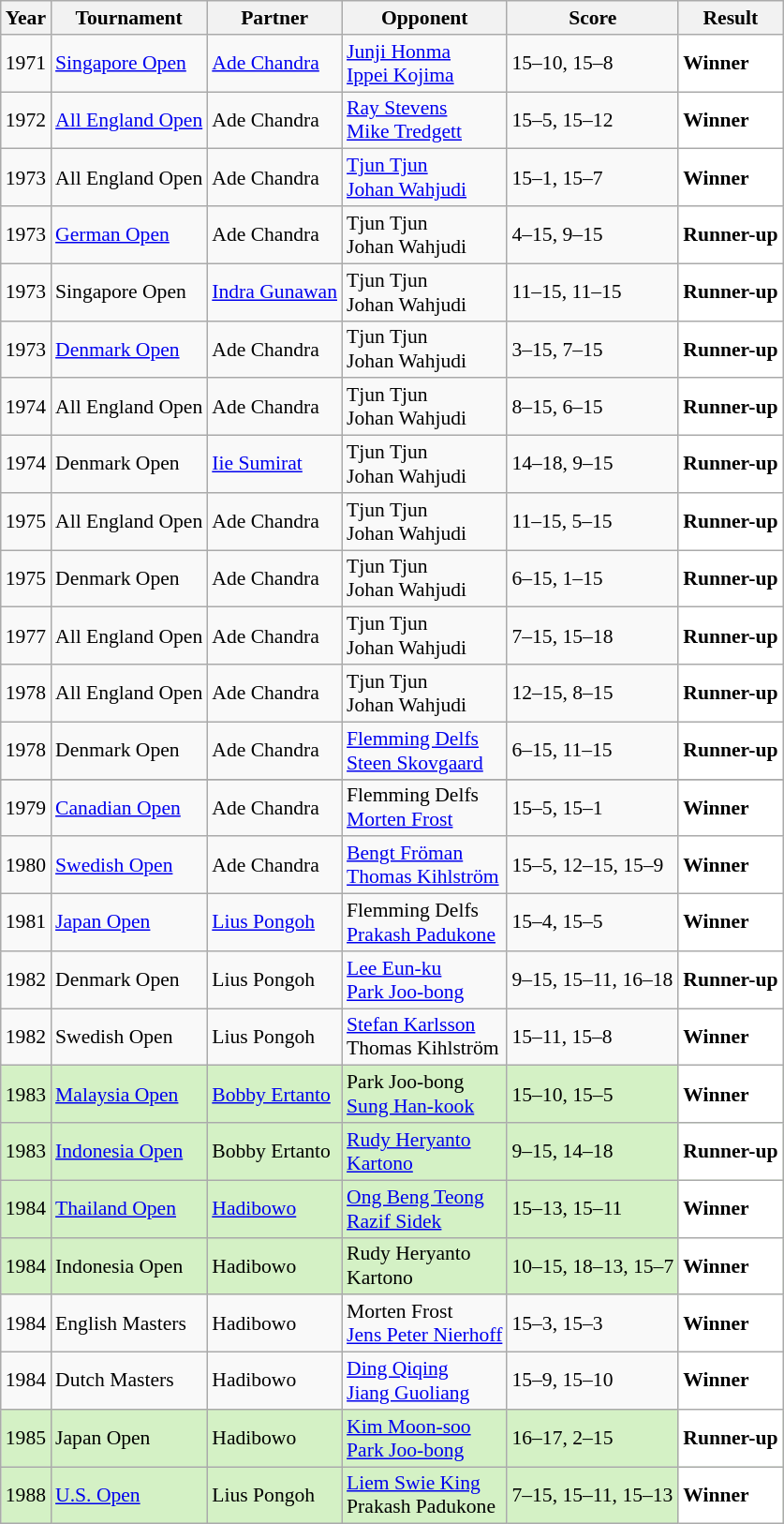<table class="sortable wikitable" style="font-size: 90%;">
<tr>
<th>Year</th>
<th>Tournament</th>
<th>Partner</th>
<th>Opponent</th>
<th>Score</th>
<th>Result</th>
</tr>
<tr>
<td align="center">1971</td>
<td align="left"><a href='#'>Singapore Open</a></td>
<td align="left"> <a href='#'>Ade Chandra</a></td>
<td align="left"> <a href='#'>Junji Honma</a><br> <a href='#'>Ippei Kojima</a></td>
<td align="left">15–10, 15–8</td>
<td style="text-align:left; background:white"> <strong>Winner</strong></td>
</tr>
<tr>
<td align="center">1972</td>
<td align="left"><a href='#'>All England Open</a></td>
<td align="left"> Ade Chandra</td>
<td align="left"> <a href='#'>Ray Stevens</a><br> <a href='#'>Mike Tredgett</a></td>
<td align="left">15–5, 15–12</td>
<td style="text-align:left; background:white"> <strong>Winner</strong></td>
</tr>
<tr>
<td align="center">1973</td>
<td align="left">All England Open</td>
<td align="left"> Ade Chandra</td>
<td align="left"> <a href='#'>Tjun Tjun</a><br> <a href='#'>Johan Wahjudi</a></td>
<td align="left">15–1, 15–7</td>
<td style="text-align:left; background:white"> <strong>Winner</strong></td>
</tr>
<tr>
<td align="center">1973</td>
<td align="left"><a href='#'>German Open</a></td>
<td align="left"> Ade Chandra</td>
<td align="left"> Tjun Tjun<br> Johan Wahjudi</td>
<td align="left">4–15, 9–15</td>
<td style="text-align:left; background:white"> <strong>Runner-up</strong></td>
</tr>
<tr>
<td align="center">1973</td>
<td align="left">Singapore Open</td>
<td align="left"> <a href='#'>Indra Gunawan</a></td>
<td align="left"> Tjun Tjun<br> Johan Wahjudi</td>
<td align="left">11–15, 11–15</td>
<td style="text-align:left; background:white"> <strong>Runner-up</strong></td>
</tr>
<tr>
<td align="center">1973</td>
<td align="left"><a href='#'>Denmark Open</a></td>
<td align="left"> Ade Chandra</td>
<td align="left"> Tjun Tjun<br> Johan Wahjudi</td>
<td align="left">3–15, 7–15</td>
<td style="text-align:left; background:white"> <strong>Runner-up</strong></td>
</tr>
<tr>
<td align="center">1974</td>
<td align="left">All England Open</td>
<td align="left"> Ade Chandra</td>
<td align="left"> Tjun Tjun<br> Johan Wahjudi</td>
<td align="left">8–15, 6–15</td>
<td style="text-align:left; background:white"> <strong>Runner-up</strong></td>
</tr>
<tr>
<td align="center">1974</td>
<td align="left">Denmark Open</td>
<td align="left"> <a href='#'>Iie Sumirat</a></td>
<td align="left"> Tjun Tjun<br> Johan Wahjudi</td>
<td align="left">14–18, 9–15</td>
<td style="text-align:left; background:white"> <strong>Runner-up</strong></td>
</tr>
<tr>
<td align="center">1975</td>
<td align="left">All England Open</td>
<td align="left"> Ade Chandra</td>
<td align="left"> Tjun Tjun<br> Johan Wahjudi</td>
<td align="left">11–15, 5–15</td>
<td style="text-align:left; background:white"> <strong>Runner-up</strong></td>
</tr>
<tr>
<td align="center">1975</td>
<td align="left">Denmark Open</td>
<td align="left"> Ade Chandra</td>
<td align="left"> Tjun Tjun<br> Johan Wahjudi</td>
<td align="left">6–15, 1–15</td>
<td style="text-align:left; background:white"> <strong>Runner-up</strong></td>
</tr>
<tr>
<td align="center">1977</td>
<td align="left">All England Open</td>
<td align="left"> Ade Chandra</td>
<td align="left"> Tjun Tjun<br> Johan Wahjudi</td>
<td align="left">7–15, 15–18</td>
<td style="text-align:left; background:white"> <strong>Runner-up</strong></td>
</tr>
<tr>
<td align="center">1978</td>
<td align="left">All England Open</td>
<td align="left"> Ade Chandra</td>
<td align="left"> Tjun Tjun<br> Johan Wahjudi</td>
<td align="left">12–15, 8–15</td>
<td style="text-align:left; background:white"> <strong>Runner-up</strong></td>
</tr>
<tr>
<td align="center">1978</td>
<td align="left">Denmark Open</td>
<td align="left"> Ade Chandra</td>
<td align="left"> <a href='#'>Flemming Delfs</a><br> <a href='#'>Steen Skovgaard</a></td>
<td align="left">6–15, 11–15</td>
<td style="text-align:left; background:white"> <strong>Runner-up</strong></td>
</tr>
<tr>
</tr>
<tr>
<td align="center">1979</td>
<td align="left"><a href='#'>Canadian Open</a></td>
<td align="left"> Ade Chandra</td>
<td align="left"> Flemming Delfs<br><a href='#'>Morten Frost</a></td>
<td align="left">15–5, 15–1</td>
<td style="text-align:left; background:white"> <strong>Winner</strong></td>
</tr>
<tr>
<td align="center">1980</td>
<td align="left"><a href='#'>Swedish Open</a></td>
<td align="left"> Ade Chandra</td>
<td align="left"> <a href='#'>Bengt Fröman</a><br> <a href='#'>Thomas Kihlström</a></td>
<td align="left">15–5, 12–15, 15–9</td>
<td style="text-align:left; background:white"> <strong>Winner</strong></td>
</tr>
<tr>
<td align="center">1981</td>
<td align="left"><a href='#'>Japan Open</a></td>
<td align="left"> <a href='#'>Lius Pongoh</a></td>
<td align="left"> Flemming Delfs<br> <a href='#'>Prakash Padukone</a></td>
<td align="left">15–4, 15–5</td>
<td style="text-align:left; background:white"> <strong>Winner</strong></td>
</tr>
<tr>
<td align="center">1982</td>
<td align="left">Denmark Open</td>
<td align="left"> Lius Pongoh</td>
<td align="left"> <a href='#'>Lee Eun-ku</a><br> <a href='#'>Park Joo-bong</a></td>
<td align="left">9–15, 15–11, 16–18</td>
<td style="text-align:left; background:white"> <strong>Runner-up</strong></td>
</tr>
<tr>
<td align="center">1982</td>
<td align="left">Swedish Open</td>
<td align="left"> Lius Pongoh</td>
<td align="left"> <a href='#'>Stefan Karlsson</a><br> Thomas Kihlström</td>
<td align="left">15–11, 15–8</td>
<td style="text-align:left; background:white"> <strong>Winner</strong></td>
</tr>
<tr style="background:#D4F1C5">
<td align="center">1983</td>
<td align="left"><a href='#'>Malaysia Open</a></td>
<td align="left"> <a href='#'>Bobby Ertanto</a></td>
<td align="left"> Park Joo-bong<br> <a href='#'>Sung Han-kook</a></td>
<td align="left">15–10, 15–5</td>
<td style="text-align:left; background:white"> <strong>Winner</strong></td>
</tr>
<tr style="background:#D4F1C5">
<td align="center">1983</td>
<td align="left"><a href='#'>Indonesia Open</a></td>
<td align="left"> Bobby Ertanto</td>
<td align="left"> <a href='#'>Rudy Heryanto</a><br> <a href='#'>Kartono</a></td>
<td align="left">9–15, 14–18</td>
<td style="text-align:left; background:white"> <strong>Runner-up</strong></td>
</tr>
<tr style="background:#D4F1C5">
<td align="center">1984</td>
<td align="left"><a href='#'>Thailand Open</a></td>
<td align="left"> <a href='#'>Hadibowo</a></td>
<td align="left"> <a href='#'>Ong Beng Teong</a><br> <a href='#'>Razif Sidek</a></td>
<td align="left">15–13, 15–11</td>
<td style="text-align:left; background:white"> <strong>Winner</strong></td>
</tr>
<tr style="background:#D4F1C5">
<td align="center">1984</td>
<td align="left">Indonesia Open</td>
<td align="left"> Hadibowo</td>
<td align="left"> Rudy Heryanto<br> Kartono</td>
<td align="left">10–15, 18–13, 15–7</td>
<td style="text-align:left; background:white"> <strong>Winner</strong></td>
</tr>
<tr>
<td align="center">1984</td>
<td align="left">English Masters</td>
<td align="left"> Hadibowo</td>
<td align="left"> Morten Frost<br> <a href='#'>Jens Peter Nierhoff</a></td>
<td align="left">15–3, 15–3</td>
<td style="text-align:left; background:white"> <strong>Winner</strong></td>
</tr>
<tr>
<td align="center">1984</td>
<td align="left">Dutch Masters</td>
<td align="left"> Hadibowo</td>
<td align="left"> <a href='#'>Ding Qiqing</a><br> <a href='#'>Jiang Guoliang</a></td>
<td align="left">15–9, 15–10</td>
<td style="text-align:left; background: white"> <strong>Winner</strong></td>
</tr>
<tr style="background:#D4F1C5">
<td align="center">1985</td>
<td align="left">Japan Open</td>
<td align="left"> Hadibowo</td>
<td align="left"> <a href='#'>Kim Moon-soo</a><br> <a href='#'>Park Joo-bong</a></td>
<td align="left">16–17, 2–15</td>
<td style="text-align:left; background:white"> <strong>Runner-up</strong></td>
</tr>
<tr style="background:#D4F1C5">
<td align="center">1988</td>
<td align="left"><a href='#'>U.S. Open</a></td>
<td align="left"> Lius Pongoh</td>
<td align="left"> <a href='#'>Liem Swie King</a><br> Prakash Padukone</td>
<td align="left">7–15, 15–11, 15–13</td>
<td style="text-align:left; background:white"> <strong>Winner</strong></td>
</tr>
</table>
